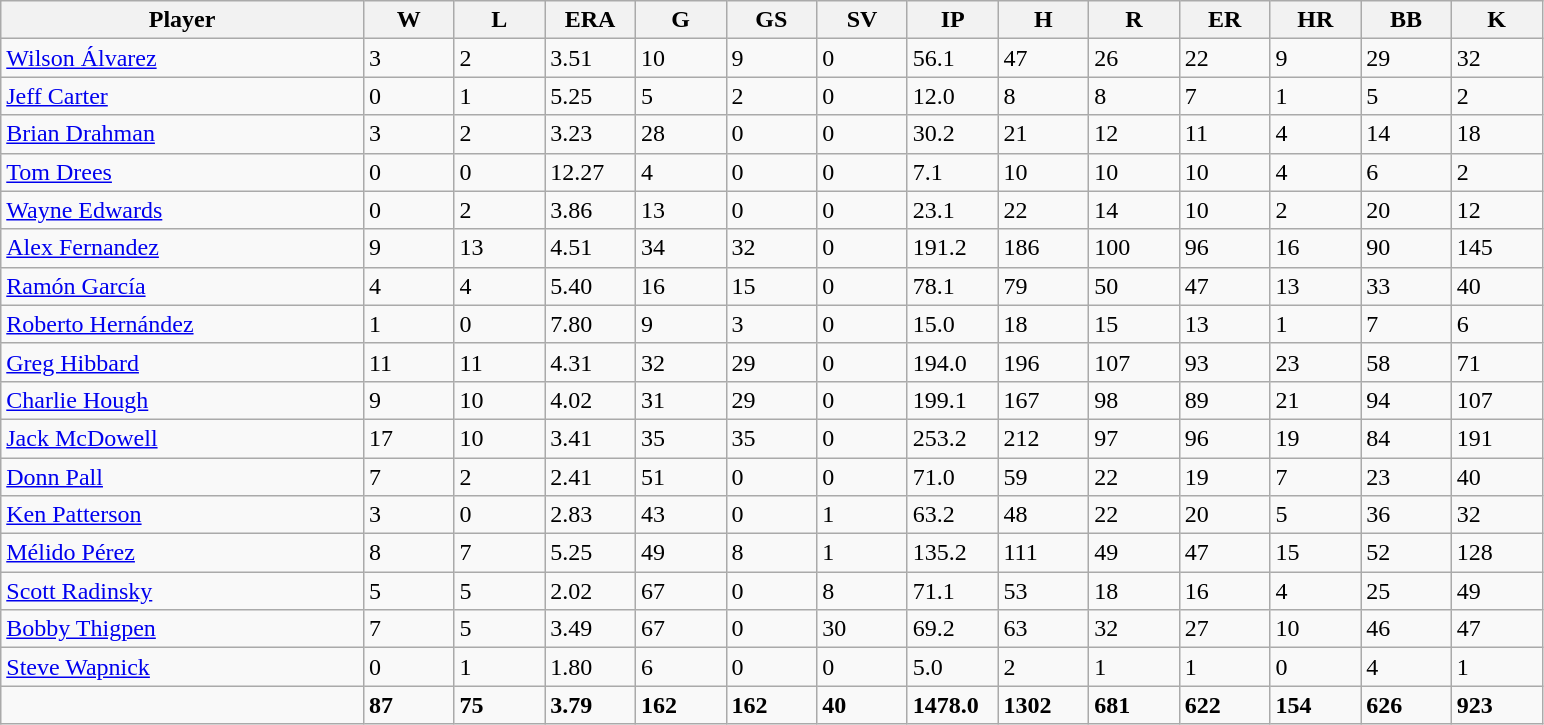<table class="wikitable sortable">
<tr>
<th bgcolor="#DDDDFF" width="20%">Player</th>
<th bgcolor="#DDDDFF" width="5%">W</th>
<th bgcolor="#DDDDFF" width="5%">L</th>
<th bgcolor="#DDDDFF" width="5%">ERA</th>
<th bgcolor="#DDDDFF" width="5%">G</th>
<th bgcolor="#DDDDFF" width="5%">GS</th>
<th bgcolor="#DDDDFF" width="5%">SV</th>
<th bgcolor="#DDDDFF" width="5%">IP</th>
<th bgcolor="#DDDDFF" width="5%">H</th>
<th bgcolor="#DDDDFF" width="5%">R</th>
<th bgcolor="#DDDDFF" width="5%">ER</th>
<th bgcolor="#DDDDFF" width="5%">HR</th>
<th bgcolor="#DDDDFF" width="5%">BB</th>
<th bgcolor="#DDDDFF" width="5%">K</th>
</tr>
<tr>
<td><a href='#'>Wilson Álvarez</a></td>
<td>3</td>
<td>2</td>
<td>3.51</td>
<td>10</td>
<td>9</td>
<td>0</td>
<td>56.1</td>
<td>47</td>
<td>26</td>
<td>22</td>
<td>9</td>
<td>29</td>
<td>32</td>
</tr>
<tr>
<td><a href='#'>Jeff Carter</a></td>
<td>0</td>
<td>1</td>
<td>5.25</td>
<td>5</td>
<td>2</td>
<td>0</td>
<td>12.0</td>
<td>8</td>
<td>8</td>
<td>7</td>
<td>1</td>
<td>5</td>
<td>2</td>
</tr>
<tr>
<td><a href='#'>Brian Drahman</a></td>
<td>3</td>
<td>2</td>
<td>3.23</td>
<td>28</td>
<td>0</td>
<td>0</td>
<td>30.2</td>
<td>21</td>
<td>12</td>
<td>11</td>
<td>4</td>
<td>14</td>
<td>18</td>
</tr>
<tr>
<td><a href='#'>Tom Drees</a></td>
<td>0</td>
<td>0</td>
<td>12.27</td>
<td>4</td>
<td>0</td>
<td>0</td>
<td>7.1</td>
<td>10</td>
<td>10</td>
<td>10</td>
<td>4</td>
<td>6</td>
<td>2</td>
</tr>
<tr>
<td><a href='#'>Wayne Edwards</a></td>
<td>0</td>
<td>2</td>
<td>3.86</td>
<td>13</td>
<td>0</td>
<td>0</td>
<td>23.1</td>
<td>22</td>
<td>14</td>
<td>10</td>
<td>2</td>
<td>20</td>
<td>12</td>
</tr>
<tr>
<td><a href='#'>Alex Fernandez</a></td>
<td>9</td>
<td>13</td>
<td>4.51</td>
<td>34</td>
<td>32</td>
<td>0</td>
<td>191.2</td>
<td>186</td>
<td>100</td>
<td>96</td>
<td>16</td>
<td>90</td>
<td>145</td>
</tr>
<tr>
<td><a href='#'>Ramón García</a></td>
<td>4</td>
<td>4</td>
<td>5.40</td>
<td>16</td>
<td>15</td>
<td>0</td>
<td>78.1</td>
<td>79</td>
<td>50</td>
<td>47</td>
<td>13</td>
<td>33</td>
<td>40</td>
</tr>
<tr>
<td><a href='#'>Roberto Hernández</a></td>
<td>1</td>
<td>0</td>
<td>7.80</td>
<td>9</td>
<td>3</td>
<td>0</td>
<td>15.0</td>
<td>18</td>
<td>15</td>
<td>13</td>
<td>1</td>
<td>7</td>
<td>6</td>
</tr>
<tr>
<td><a href='#'>Greg Hibbard</a></td>
<td>11</td>
<td>11</td>
<td>4.31</td>
<td>32</td>
<td>29</td>
<td>0</td>
<td>194.0</td>
<td>196</td>
<td>107</td>
<td>93</td>
<td>23</td>
<td>58</td>
<td>71</td>
</tr>
<tr>
<td><a href='#'>Charlie Hough</a></td>
<td>9</td>
<td>10</td>
<td>4.02</td>
<td>31</td>
<td>29</td>
<td>0</td>
<td>199.1</td>
<td>167</td>
<td>98</td>
<td>89</td>
<td>21</td>
<td>94</td>
<td>107</td>
</tr>
<tr>
<td><a href='#'>Jack McDowell</a></td>
<td>17</td>
<td>10</td>
<td>3.41</td>
<td>35</td>
<td>35</td>
<td>0</td>
<td>253.2</td>
<td>212</td>
<td>97</td>
<td>96</td>
<td>19</td>
<td>84</td>
<td>191</td>
</tr>
<tr>
<td><a href='#'>Donn Pall</a></td>
<td>7</td>
<td>2</td>
<td>2.41</td>
<td>51</td>
<td>0</td>
<td>0</td>
<td>71.0</td>
<td>59</td>
<td>22</td>
<td>19</td>
<td>7</td>
<td>23</td>
<td>40</td>
</tr>
<tr>
<td><a href='#'>Ken Patterson</a></td>
<td>3</td>
<td>0</td>
<td>2.83</td>
<td>43</td>
<td>0</td>
<td>1</td>
<td>63.2</td>
<td>48</td>
<td>22</td>
<td>20</td>
<td>5</td>
<td>36</td>
<td>32</td>
</tr>
<tr>
<td><a href='#'>Mélido Pérez</a></td>
<td>8</td>
<td>7</td>
<td>5.25</td>
<td>49</td>
<td>8</td>
<td>1</td>
<td>135.2</td>
<td>111</td>
<td>49</td>
<td>47</td>
<td>15</td>
<td>52</td>
<td>128</td>
</tr>
<tr>
<td><a href='#'>Scott Radinsky</a></td>
<td>5</td>
<td>5</td>
<td>2.02</td>
<td>67</td>
<td>0</td>
<td>8</td>
<td>71.1</td>
<td>53</td>
<td>18</td>
<td>16</td>
<td>4</td>
<td>25</td>
<td>49</td>
</tr>
<tr>
<td><a href='#'>Bobby Thigpen</a></td>
<td>7</td>
<td>5</td>
<td>3.49</td>
<td>67</td>
<td>0</td>
<td>30</td>
<td>69.2</td>
<td>63</td>
<td>32</td>
<td>27</td>
<td>10</td>
<td>46</td>
<td>47</td>
</tr>
<tr>
<td><a href='#'>Steve Wapnick</a></td>
<td>0</td>
<td>1</td>
<td>1.80</td>
<td>6</td>
<td>0</td>
<td>0</td>
<td>5.0</td>
<td>2</td>
<td>1</td>
<td>1</td>
<td>0</td>
<td>4</td>
<td>1</td>
</tr>
<tr class="sortbottom">
<td></td>
<td><strong>87</strong></td>
<td><strong>75</strong></td>
<td><strong>3.79</strong></td>
<td><strong>162</strong></td>
<td><strong>162</strong></td>
<td><strong>40</strong></td>
<td><strong>1478.0</strong></td>
<td><strong>1302</strong></td>
<td><strong>681</strong></td>
<td><strong>622</strong></td>
<td><strong>154</strong></td>
<td><strong>626</strong></td>
<td><strong>923</strong></td>
</tr>
</table>
